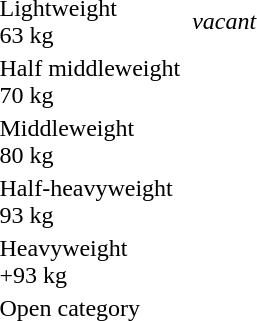<table>
<tr>
<td rowspan=2>Lightweight <br> 63 kg <br> </td>
<td rowspan=2></td>
<td rowspan=2><em>vacant</em></td>
<td></td>
</tr>
<tr>
<td></td>
</tr>
<tr>
<td rowspan=2>Half middleweight <br> 70 kg <br> </td>
<td rowspan=2></td>
<td rowspan=2></td>
<td></td>
</tr>
<tr>
<td></td>
</tr>
<tr>
<td rowspan=2>Middleweight <br> 80 kg <br> </td>
<td rowspan=2></td>
<td rowspan=2></td>
<td></td>
</tr>
<tr>
<td></td>
</tr>
<tr>
<td rowspan=2>Half-heavyweight <br> 93 kg <br> </td>
<td rowspan=2></td>
<td rowspan=2></td>
<td></td>
</tr>
<tr>
<td></td>
</tr>
<tr>
<td rowspan=2>Heavyweight <br> +93 kg <br> </td>
<td rowspan=2></td>
<td rowspan=2></td>
<td></td>
</tr>
<tr>
<td></td>
</tr>
<tr>
<td rowspan=2>Open category <br> </td>
<td rowspan=2></td>
<td rowspan=2></td>
<td></td>
</tr>
<tr>
<td></td>
</tr>
</table>
